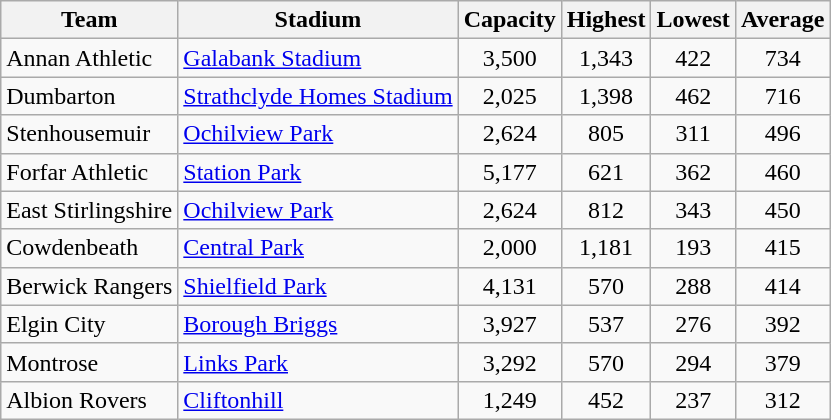<table {| class="sortable wikitable" style="text-align: center">
<tr>
<th class=unsortable>Team</th>
<th class=unsortable>Stadium</th>
<th>Capacity</th>
<th>Highest</th>
<th>Lowest</th>
<th>Average</th>
</tr>
<tr>
<td align=left>Annan Athletic</td>
<td align=left><a href='#'>Galabank Stadium</a></td>
<td>3,500</td>
<td>1,343</td>
<td>422</td>
<td>734</td>
</tr>
<tr>
<td align=left>Dumbarton</td>
<td align=left><a href='#'>Strathclyde Homes Stadium</a></td>
<td>2,025</td>
<td>1,398</td>
<td>462</td>
<td>716</td>
</tr>
<tr>
<td align=left>Stenhousemuir</td>
<td align=left><a href='#'>Ochilview Park</a></td>
<td>2,624</td>
<td>805</td>
<td>311</td>
<td>496</td>
</tr>
<tr>
<td align=left>Forfar Athletic</td>
<td align=left><a href='#'>Station Park</a></td>
<td>5,177</td>
<td>621</td>
<td>362</td>
<td>460</td>
</tr>
<tr>
<td align=left>East Stirlingshire</td>
<td align=left><a href='#'>Ochilview Park</a></td>
<td>2,624</td>
<td>812</td>
<td>343</td>
<td>450</td>
</tr>
<tr>
<td align=left>Cowdenbeath</td>
<td align=left><a href='#'>Central Park</a></td>
<td>2,000</td>
<td>1,181</td>
<td>193</td>
<td>415</td>
</tr>
<tr>
<td align=left>Berwick Rangers</td>
<td align=left><a href='#'>Shielfield Park</a></td>
<td>4,131</td>
<td>570</td>
<td>288</td>
<td>414</td>
</tr>
<tr>
<td align=left>Elgin City</td>
<td align=left><a href='#'>Borough Briggs</a></td>
<td>3,927</td>
<td>537</td>
<td>276</td>
<td>392</td>
</tr>
<tr>
<td align=left>Montrose</td>
<td align=left><a href='#'>Links Park</a></td>
<td>3,292</td>
<td>570</td>
<td>294</td>
<td>379</td>
</tr>
<tr>
<td align=left>Albion Rovers</td>
<td align=left><a href='#'>Cliftonhill</a></td>
<td>1,249</td>
<td>452</td>
<td>237</td>
<td>312</td>
</tr>
</table>
